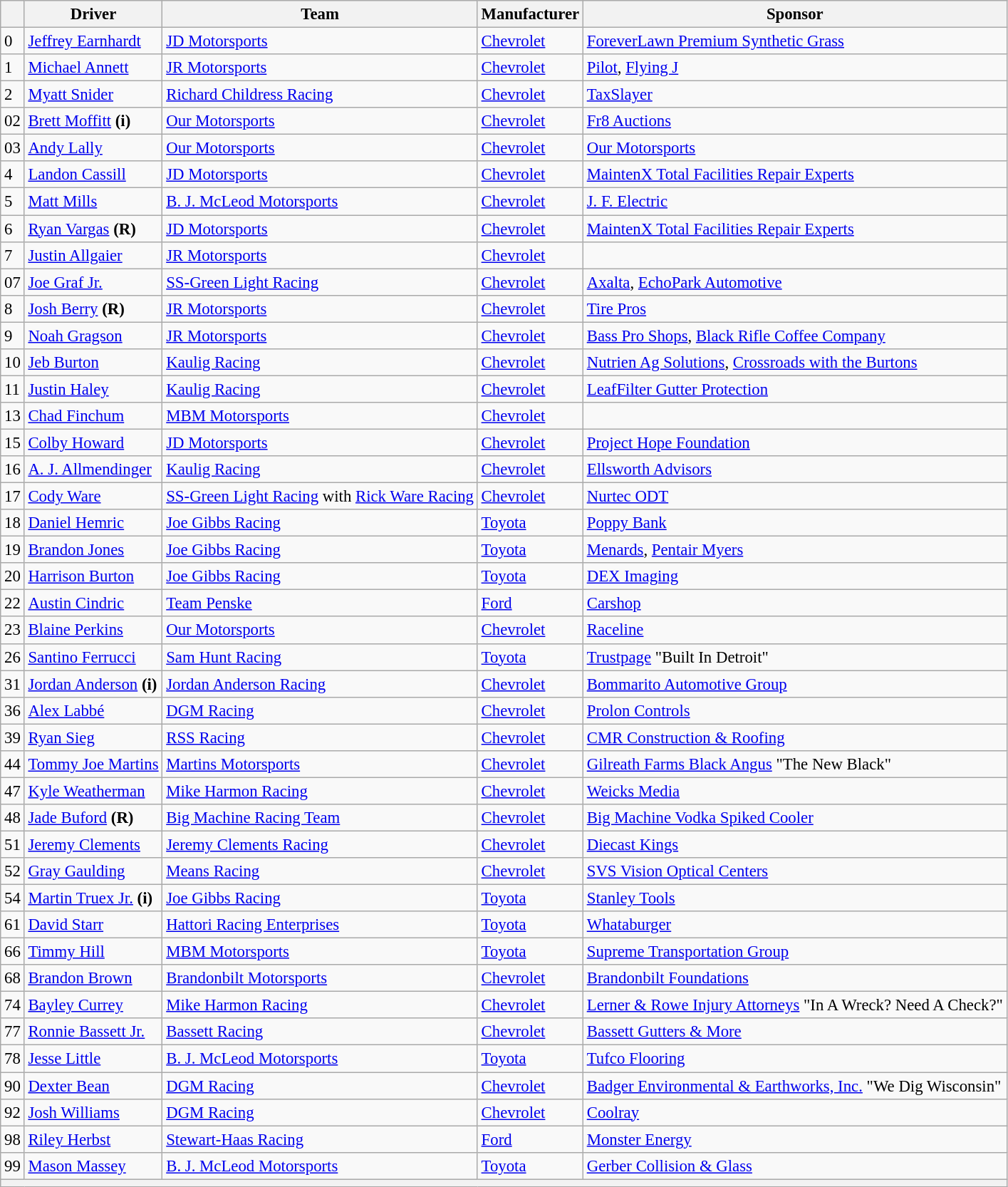<table class="wikitable" style="font-size:95%">
<tr>
<th></th>
<th>Driver</th>
<th>Team</th>
<th>Manufacturer</th>
<th>Sponsor</th>
</tr>
<tr>
<td>0</td>
<td><a href='#'>Jeffrey Earnhardt</a></td>
<td><a href='#'>JD Motorsports</a></td>
<td><a href='#'>Chevrolet</a></td>
<td><a href='#'>ForeverLawn Premium Synthetic Grass</a></td>
</tr>
<tr>
<td>1</td>
<td><a href='#'>Michael Annett</a></td>
<td><a href='#'>JR Motorsports</a></td>
<td><a href='#'>Chevrolet</a></td>
<td><a href='#'>Pilot</a>, <a href='#'>Flying J</a></td>
</tr>
<tr>
<td>2</td>
<td><a href='#'>Myatt Snider</a></td>
<td><a href='#'>Richard Childress Racing</a></td>
<td><a href='#'>Chevrolet</a></td>
<td><a href='#'>TaxSlayer</a></td>
</tr>
<tr>
<td>02</td>
<td><a href='#'>Brett Moffitt</a> <strong>(i)</strong></td>
<td><a href='#'>Our Motorsports</a></td>
<td><a href='#'>Chevrolet</a></td>
<td><a href='#'>Fr8 Auctions</a></td>
</tr>
<tr>
<td>03</td>
<td><a href='#'>Andy Lally</a></td>
<td><a href='#'>Our Motorsports</a></td>
<td><a href='#'>Chevrolet</a></td>
<td><a href='#'>Our Motorsports</a></td>
</tr>
<tr>
<td>4</td>
<td><a href='#'>Landon Cassill</a></td>
<td><a href='#'>JD Motorsports</a></td>
<td><a href='#'>Chevrolet</a></td>
<td><a href='#'>MaintenX Total Facilities Repair Experts</a></td>
</tr>
<tr>
<td>5</td>
<td><a href='#'>Matt Mills</a></td>
<td><a href='#'>B. J. McLeod Motorsports</a></td>
<td><a href='#'>Chevrolet</a></td>
<td><a href='#'>J. F. Electric</a></td>
</tr>
<tr>
<td>6</td>
<td><a href='#'>Ryan Vargas</a> <strong>(R)</strong></td>
<td><a href='#'>JD Motorsports</a></td>
<td><a href='#'>Chevrolet</a></td>
<td><a href='#'>MaintenX Total Facilities Repair Experts</a></td>
</tr>
<tr>
<td>7</td>
<td><a href='#'>Justin Allgaier</a></td>
<td><a href='#'>JR Motorsports</a></td>
<td><a href='#'>Chevrolet</a></td>
<td></td>
</tr>
<tr>
<td>07</td>
<td><a href='#'>Joe Graf Jr.</a></td>
<td><a href='#'>SS-Green Light Racing</a></td>
<td><a href='#'>Chevrolet</a></td>
<td><a href='#'>Axalta</a>, <a href='#'>EchoPark Automotive</a></td>
</tr>
<tr>
<td>8</td>
<td><a href='#'>Josh Berry</a> <strong>(R)</strong></td>
<td><a href='#'>JR Motorsports</a></td>
<td><a href='#'>Chevrolet</a></td>
<td><a href='#'>Tire Pros</a></td>
</tr>
<tr>
<td>9</td>
<td><a href='#'>Noah Gragson</a></td>
<td><a href='#'>JR Motorsports</a></td>
<td><a href='#'>Chevrolet</a></td>
<td><a href='#'>Bass Pro Shops</a>, <a href='#'>Black Rifle Coffee Company</a></td>
</tr>
<tr>
<td>10</td>
<td><a href='#'>Jeb Burton</a></td>
<td><a href='#'>Kaulig Racing</a></td>
<td><a href='#'>Chevrolet</a></td>
<td><a href='#'>Nutrien Ag Solutions</a>, <a href='#'>Crossroads with the Burtons</a></td>
</tr>
<tr>
<td>11</td>
<td><a href='#'>Justin Haley</a></td>
<td><a href='#'>Kaulig Racing</a></td>
<td><a href='#'>Chevrolet</a></td>
<td><a href='#'>LeafFilter Gutter Protection</a></td>
</tr>
<tr>
<td>13</td>
<td><a href='#'>Chad Finchum</a></td>
<td><a href='#'>MBM Motorsports</a></td>
<td><a href='#'>Chevrolet</a></td>
<td></td>
</tr>
<tr>
<td>15</td>
<td><a href='#'>Colby Howard</a></td>
<td><a href='#'>JD Motorsports</a></td>
<td><a href='#'>Chevrolet</a></td>
<td><a href='#'>Project Hope Foundation</a></td>
</tr>
<tr>
<td>16</td>
<td><a href='#'>A. J. Allmendinger</a></td>
<td><a href='#'>Kaulig Racing</a></td>
<td><a href='#'>Chevrolet</a></td>
<td><a href='#'>Ellsworth Advisors</a></td>
</tr>
<tr>
<td>17</td>
<td><a href='#'>Cody Ware</a></td>
<td><a href='#'>SS-Green Light Racing</a> with <a href='#'>Rick Ware Racing</a></td>
<td><a href='#'>Chevrolet</a></td>
<td><a href='#'>Nurtec ODT</a></td>
</tr>
<tr>
<td>18</td>
<td><a href='#'>Daniel Hemric</a></td>
<td><a href='#'>Joe Gibbs Racing</a></td>
<td><a href='#'>Toyota</a></td>
<td><a href='#'>Poppy Bank</a></td>
</tr>
<tr>
<td>19</td>
<td><a href='#'>Brandon Jones</a></td>
<td><a href='#'>Joe Gibbs Racing</a></td>
<td><a href='#'>Toyota</a></td>
<td><a href='#'>Menards</a>, <a href='#'>Pentair Myers</a></td>
</tr>
<tr>
<td>20</td>
<td><a href='#'>Harrison Burton</a></td>
<td><a href='#'>Joe Gibbs Racing</a></td>
<td><a href='#'>Toyota</a></td>
<td><a href='#'>DEX Imaging</a></td>
</tr>
<tr>
<td>22</td>
<td><a href='#'>Austin Cindric</a></td>
<td><a href='#'>Team Penske</a></td>
<td><a href='#'>Ford</a></td>
<td><a href='#'>Carshop</a></td>
</tr>
<tr>
<td>23</td>
<td><a href='#'>Blaine Perkins</a></td>
<td><a href='#'>Our Motorsports</a></td>
<td><a href='#'>Chevrolet</a></td>
<td><a href='#'>Raceline</a></td>
</tr>
<tr>
<td>26</td>
<td><a href='#'>Santino Ferrucci</a></td>
<td><a href='#'>Sam Hunt Racing</a></td>
<td><a href='#'>Toyota</a></td>
<td><a href='#'>Trustpage</a> "Built In Detroit"</td>
</tr>
<tr>
<td>31</td>
<td><a href='#'>Jordan Anderson</a> <strong>(i)</strong></td>
<td><a href='#'>Jordan Anderson Racing</a></td>
<td><a href='#'>Chevrolet</a></td>
<td><a href='#'>Bommarito Automotive Group</a></td>
</tr>
<tr>
<td>36</td>
<td><a href='#'>Alex Labbé</a></td>
<td><a href='#'>DGM Racing</a></td>
<td><a href='#'>Chevrolet</a></td>
<td><a href='#'>Prolon Controls</a></td>
</tr>
<tr>
<td>39</td>
<td><a href='#'>Ryan Sieg</a></td>
<td><a href='#'>RSS Racing</a></td>
<td><a href='#'>Chevrolet</a></td>
<td><a href='#'>CMR Construction & Roofing</a></td>
</tr>
<tr>
<td>44</td>
<td><a href='#'>Tommy Joe Martins</a></td>
<td><a href='#'>Martins Motorsports</a></td>
<td><a href='#'>Chevrolet</a></td>
<td><a href='#'>Gilreath Farms Black Angus</a> "The New Black"</td>
</tr>
<tr>
<td>47</td>
<td><a href='#'>Kyle Weatherman</a></td>
<td><a href='#'>Mike Harmon Racing</a></td>
<td><a href='#'>Chevrolet</a></td>
<td><a href='#'>Weicks Media</a></td>
</tr>
<tr>
<td>48</td>
<td><a href='#'>Jade Buford</a> <strong>(R)</strong></td>
<td><a href='#'>Big Machine Racing Team</a></td>
<td><a href='#'>Chevrolet</a></td>
<td><a href='#'>Big Machine Vodka Spiked Cooler</a></td>
</tr>
<tr>
<td>51</td>
<td><a href='#'>Jeremy Clements</a></td>
<td><a href='#'>Jeremy Clements Racing</a></td>
<td><a href='#'>Chevrolet</a></td>
<td><a href='#'>Diecast Kings</a></td>
</tr>
<tr>
<td>52</td>
<td><a href='#'>Gray Gaulding</a></td>
<td><a href='#'>Means Racing</a></td>
<td><a href='#'>Chevrolet</a></td>
<td><a href='#'>SVS Vision Optical Centers</a></td>
</tr>
<tr>
<td>54</td>
<td><a href='#'>Martin Truex Jr.</a> <strong>(i)</strong></td>
<td><a href='#'>Joe Gibbs Racing</a></td>
<td><a href='#'>Toyota</a></td>
<td><a href='#'>Stanley Tools</a></td>
</tr>
<tr>
<td>61</td>
<td><a href='#'>David Starr</a></td>
<td><a href='#'>Hattori Racing Enterprises</a></td>
<td><a href='#'>Toyota</a></td>
<td><a href='#'>Whataburger</a></td>
</tr>
<tr>
<td>66</td>
<td><a href='#'>Timmy Hill</a></td>
<td><a href='#'>MBM Motorsports</a></td>
<td><a href='#'>Toyota</a></td>
<td><a href='#'>Supreme Transportation Group</a></td>
</tr>
<tr>
<td>68</td>
<td><a href='#'>Brandon Brown</a></td>
<td><a href='#'>Brandonbilt Motorsports</a></td>
<td><a href='#'>Chevrolet</a></td>
<td><a href='#'>Brandonbilt Foundations</a></td>
</tr>
<tr>
<td>74</td>
<td><a href='#'>Bayley Currey</a></td>
<td><a href='#'>Mike Harmon Racing</a></td>
<td><a href='#'>Chevrolet</a></td>
<td><a href='#'>Lerner & Rowe Injury Attorneys</a> "In A Wreck? Need A Check?"</td>
</tr>
<tr>
<td>77</td>
<td><a href='#'>Ronnie Bassett Jr.</a></td>
<td><a href='#'>Bassett Racing</a></td>
<td><a href='#'>Chevrolet</a></td>
<td><a href='#'>Bassett Gutters & More</a></td>
</tr>
<tr>
<td>78</td>
<td><a href='#'>Jesse Little</a></td>
<td><a href='#'>B. J. McLeod Motorsports</a></td>
<td><a href='#'>Toyota</a></td>
<td><a href='#'>Tufco Flooring</a></td>
</tr>
<tr>
<td>90</td>
<td><a href='#'>Dexter Bean</a></td>
<td><a href='#'>DGM Racing</a></td>
<td><a href='#'>Chevrolet</a></td>
<td><a href='#'>Badger Environmental & Earthworks, Inc.</a> "We Dig Wisconsin"</td>
</tr>
<tr>
<td>92</td>
<td><a href='#'>Josh Williams</a></td>
<td><a href='#'>DGM Racing</a></td>
<td><a href='#'>Chevrolet</a></td>
<td><a href='#'>Coolray</a></td>
</tr>
<tr>
<td>98</td>
<td><a href='#'>Riley Herbst</a></td>
<td><a href='#'>Stewart-Haas Racing</a></td>
<td><a href='#'>Ford</a></td>
<td><a href='#'>Monster Energy</a></td>
</tr>
<tr>
<td>99</td>
<td><a href='#'>Mason Massey</a></td>
<td><a href='#'>B. J. McLeod Motorsports</a></td>
<td><a href='#'>Toyota</a></td>
<td><a href='#'>Gerber Collision & Glass</a></td>
</tr>
<tr>
<th colspan="7"></th>
</tr>
</table>
